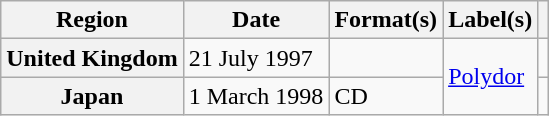<table class="wikitable plainrowheaders">
<tr>
<th scope="col">Region</th>
<th scope="col">Date</th>
<th scope="col">Format(s)</th>
<th scope="col">Label(s)</th>
<th scope="col"></th>
</tr>
<tr>
<th scope="row">United Kingdom</th>
<td>21 July 1997</td>
<td></td>
<td rowspan="2"><a href='#'>Polydor</a></td>
<td></td>
</tr>
<tr>
<th scope="row">Japan</th>
<td>1 March 1998</td>
<td>CD</td>
<td></td>
</tr>
</table>
